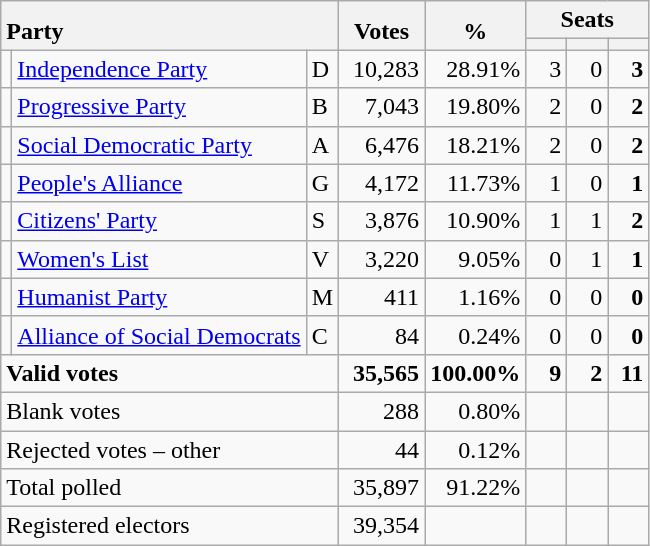<table class="wikitable" border="1" style="text-align:right;">
<tr>
<th style="text-align:left;" valign=bottom rowspan=2 colspan=3>Party</th>
<th align=center valign=bottom rowspan=2 width="50">Votes</th>
<th align=center valign=bottom rowspan=2 width="50">%</th>
<th colspan=3>Seats</th>
</tr>
<tr>
<th align=center valign=bottom width="20"><small></small></th>
<th align=center valign=bottom width="20"><small><a href='#'></a></small></th>
<th align=center valign=bottom width="20"><small></small></th>
</tr>
<tr>
<td></td>
<td align=left><a href='#'>Independence Party</a></td>
<td align=left>D</td>
<td>10,283</td>
<td>28.91%</td>
<td>3</td>
<td>0</td>
<td><strong>3</strong></td>
</tr>
<tr>
<td></td>
<td align=left><a href='#'>Progressive Party</a></td>
<td align=left>B</td>
<td>7,043</td>
<td>19.80%</td>
<td>2</td>
<td>0</td>
<td><strong>2</strong></td>
</tr>
<tr>
<td></td>
<td align=left><a href='#'>Social Democratic Party</a></td>
<td align=left>A</td>
<td>6,476</td>
<td>18.21%</td>
<td>2</td>
<td>0</td>
<td><strong>2</strong></td>
</tr>
<tr>
<td></td>
<td align=left><a href='#'>People's Alliance</a></td>
<td align=left>G</td>
<td>4,172</td>
<td>11.73%</td>
<td>1</td>
<td>0</td>
<td><strong>1</strong></td>
</tr>
<tr>
<td></td>
<td align=left><a href='#'>Citizens' Party</a></td>
<td align=left>S</td>
<td>3,876</td>
<td>10.90%</td>
<td>1</td>
<td>1</td>
<td><strong>2</strong></td>
</tr>
<tr>
<td></td>
<td align=left><a href='#'>Women's List</a></td>
<td align=left>V</td>
<td>3,220</td>
<td>9.05%</td>
<td>0</td>
<td>1</td>
<td><strong>1</strong></td>
</tr>
<tr>
<td></td>
<td align=left><a href='#'>Humanist Party</a></td>
<td align=left>M</td>
<td>411</td>
<td>1.16%</td>
<td>0</td>
<td>0</td>
<td><strong>0</strong></td>
</tr>
<tr>
<td></td>
<td align=left><a href='#'>Alliance of Social Democrats</a></td>
<td align=left>C</td>
<td>84</td>
<td>0.24%</td>
<td>0</td>
<td>0</td>
<td><strong>0</strong></td>
</tr>
<tr style="font-weight:bold">
<td align=left colspan=3>Valid votes</td>
<td>35,565</td>
<td>100.00%</td>
<td>9</td>
<td>2</td>
<td>11</td>
</tr>
<tr>
<td align=left colspan=3>Blank votes</td>
<td>288</td>
<td>0.80%</td>
<td></td>
<td></td>
<td></td>
</tr>
<tr>
<td align=left colspan=3>Rejected votes – other</td>
<td>44</td>
<td>0.12%</td>
<td></td>
<td></td>
<td></td>
</tr>
<tr>
<td align=left colspan=3>Total polled</td>
<td>35,897</td>
<td>91.22%</td>
<td></td>
<td></td>
<td></td>
</tr>
<tr>
<td align=left colspan=3>Registered electors</td>
<td>39,354</td>
<td></td>
<td></td>
<td></td>
<td></td>
</tr>
</table>
